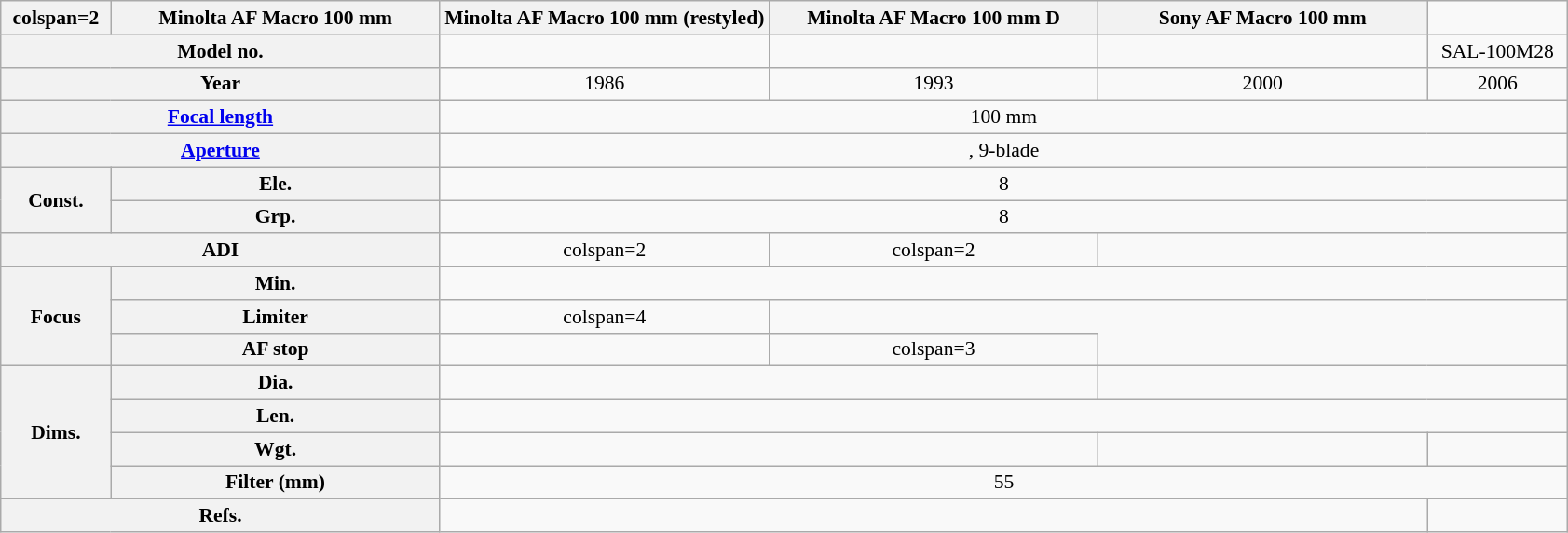<table class="wikitable" style="font-size:90%;text-align:center;">
<tr>
<th>colspan=2 </th>
<th style="width:21%;">Minolta AF Macro 100 mm </th>
<th style="width:21%;">Minolta AF Macro 100 mm  (restyled)</th>
<th style="width:21%;">Minolta AF Macro 100 mm  D</th>
<th style="width:21%;">Sony AF Macro 100 mm </th>
</tr>
<tr>
<th colspan=2>Model no.</th>
<td></td>
<td></td>
<td></td>
<td>SAL-100M28</td>
</tr>
<tr>
<th colspan=2>Year</th>
<td>1986</td>
<td>1993</td>
<td>2000</td>
<td>2006</td>
</tr>
<tr>
<th colspan=2><a href='#'>Focal length</a></th>
<td colspan=4>100 mm</td>
</tr>
<tr>
<th colspan=2><a href='#'>Aperture</a></th>
<td colspan=4>, 9-blade</td>
</tr>
<tr>
<th rowspan=2>Const.</th>
<th>Ele.</th>
<td colspan=4>8</td>
</tr>
<tr>
<th>Grp.</th>
<td colspan=4>8</td>
</tr>
<tr>
<th colspan=2>ADI</th>
<td>colspan=2 </td>
<td>colspan=2 </td>
</tr>
<tr>
<th rowspan=3>Focus</th>
<th>Min.</th>
<td colspan=4></td>
</tr>
<tr>
<th>Limiter</th>
<td>colspan=4 </td>
</tr>
<tr>
<th>AF stop</th>
<td></td>
<td>colspan=3 </td>
</tr>
<tr>
<th rowspan=4>Dims.</th>
<th>Dia.</th>
<td colspan=2></td>
<td colspan=2></td>
</tr>
<tr>
<th>Len.</th>
<td colspan=4></td>
</tr>
<tr>
<th>Wgt.</th>
<td colspan=2></td>
<td></td>
<td></td>
</tr>
<tr>
<th>Filter (mm)</th>
<td colspan=4>55</td>
</tr>
<tr>
<th colspan=2>Refs.</th>
<td colspan=3></td>
<td></td>
</tr>
</table>
